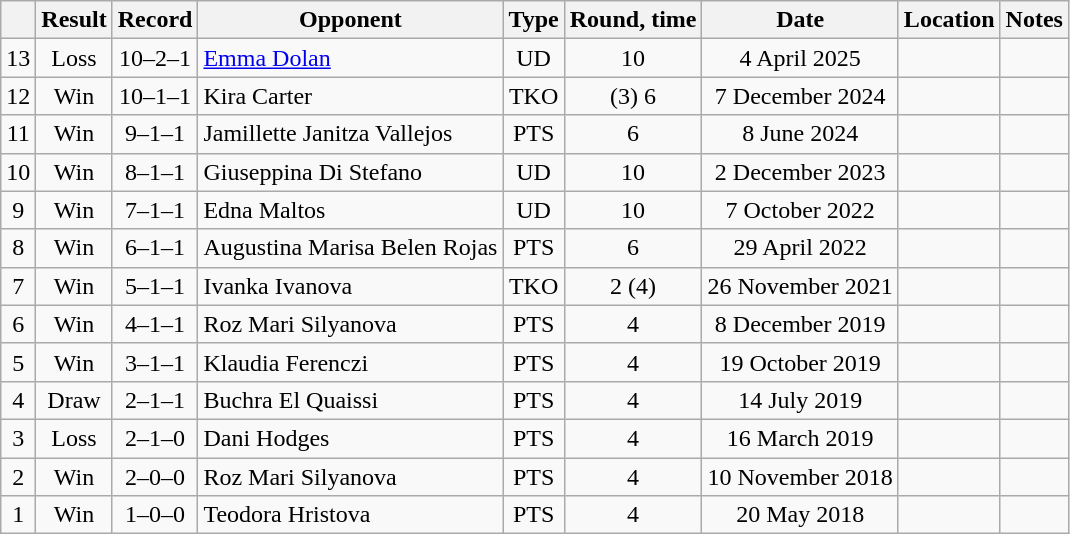<table class="wikitable" style="text-align:center">
<tr>
<th></th>
<th>Result</th>
<th>Record</th>
<th>Opponent</th>
<th>Type</th>
<th>Round, time</th>
<th>Date</th>
<th>Location</th>
<th>Notes</th>
</tr>
<tr>
<td>13</td>
<td>Loss</td>
<td>10–2–1</td>
<td align=left><a href='#'>Emma Dolan</a></td>
<td>UD</td>
<td>10</td>
<td>4 April 2025</td>
<td align=left></td>
<td align=left></td>
</tr>
<tr>
<td>12</td>
<td>Win</td>
<td>10–1–1</td>
<td style="text-align:left;">Kira Carter</td>
<td>TKO</td>
<td>(3) 6</td>
<td>7 December 2024</td>
<td style="text-align:left;"></td>
<td></td>
</tr>
<tr>
<td>11</td>
<td>Win</td>
<td>9–1–1</td>
<td style="text-align:left;">Jamillette Janitza Vallejos</td>
<td>PTS</td>
<td>6</td>
<td>8 June 2024</td>
<td style="text-align:left;"></td>
<td></td>
</tr>
<tr>
<td>10</td>
<td>Win</td>
<td>8–1–1</td>
<td style="text-align:left;">Giuseppina Di Stefano</td>
<td>UD</td>
<td>10</td>
<td>2 December 2023</td>
<td style="text-align:left;"></td>
<td style="text-align:left;"></td>
</tr>
<tr>
<td>9</td>
<td>Win</td>
<td>7–1–1</td>
<td style="text-align:left;">Edna Maltos</td>
<td>UD</td>
<td>10</td>
<td>7 October 2022</td>
<td style="text-align:left;"></td>
<td style="text-align:left;"></td>
</tr>
<tr>
<td>8</td>
<td>Win</td>
<td>6–1–1</td>
<td style="text-align:left;">Augustina Marisa Belen Rojas</td>
<td>PTS</td>
<td>6</td>
<td>29 April 2022</td>
<td style="text-align:left;"></td>
</tr>
<tr>
<td>7</td>
<td>Win</td>
<td>5–1–1</td>
<td style="text-align:left;">Ivanka Ivanova</td>
<td>TKO</td>
<td>2 (4)</td>
<td>26 November 2021</td>
<td style="text-align:left;"></td>
<td></td>
</tr>
<tr>
<td>6</td>
<td>Win</td>
<td>4–1–1</td>
<td style="text-align:left;">Roz Mari Silyanova</td>
<td>PTS</td>
<td>4</td>
<td>8 December 2019</td>
<td style="text-align:left;"></td>
<td></td>
</tr>
<tr>
<td>5</td>
<td>Win</td>
<td>3–1–1</td>
<td style="text-align:left;">Klaudia Ferenczi</td>
<td>PTS</td>
<td>4</td>
<td>19 October 2019</td>
<td style="text-align:left;"></td>
<td></td>
</tr>
<tr>
<td>4</td>
<td>Draw</td>
<td>2–1–1</td>
<td style="text-align:left;">Buchra El Quaissi</td>
<td>PTS</td>
<td>4</td>
<td>14 July 2019</td>
<td style="text-align:left;"></td>
<td></td>
</tr>
<tr>
<td>3</td>
<td>Loss</td>
<td>2–1–0</td>
<td style="text-align:left;">Dani Hodges</td>
<td>PTS</td>
<td>4</td>
<td>16 March 2019</td>
<td style="text-align:left;"></td>
<td></td>
</tr>
<tr>
<td>2</td>
<td>Win</td>
<td>2–0–0</td>
<td style="text-align:left;">Roz Mari Silyanova</td>
<td>PTS</td>
<td>4</td>
<td>10 November 2018</td>
<td style="text-align:left;"></td>
<td></td>
</tr>
<tr>
<td>1</td>
<td>Win</td>
<td>1–0–0</td>
<td style="text-align:left;">Teodora Hristova</td>
<td>PTS</td>
<td>4</td>
<td>20 May 2018</td>
<td style="text-align:left;"></td>
<td></td>
</tr>
</table>
